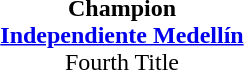<table cellspacing=0 width=100%>
<tr>
<td align=center><strong>Champion<br><a href='#'>Independiente Medellín</a></strong><br>Fourth Title</td>
</tr>
</table>
